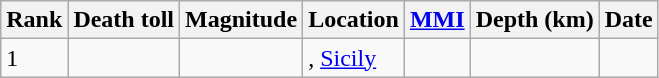<table class="sortable wikitable" style="font-size:100%;">
<tr>
<th>Rank</th>
<th>Death toll</th>
<th>Magnitude</th>
<th>Location</th>
<th><a href='#'>MMI</a></th>
<th>Depth (km)</th>
<th>Date</th>
</tr>
<tr>
<td>1</td>
<td></td>
<td></td>
<td>, <a href='#'>Sicily</a></td>
<td></td>
<td></td>
<td></td>
</tr>
</table>
